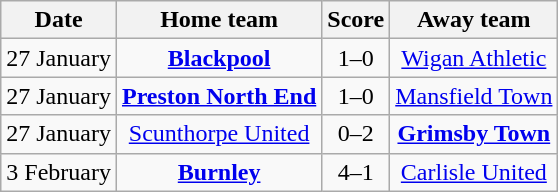<table class="wikitable" style="text-align: center">
<tr>
<th>Date</th>
<th>Home team</th>
<th>Score</th>
<th>Away team</th>
</tr>
<tr>
<td>27 January</td>
<td><strong><a href='#'>Blackpool</a></strong></td>
<td>1–0</td>
<td><a href='#'>Wigan Athletic</a></td>
</tr>
<tr>
<td>27 January</td>
<td><strong><a href='#'>Preston North End</a></strong></td>
<td>1–0</td>
<td><a href='#'>Mansfield Town</a></td>
</tr>
<tr>
<td>27 January</td>
<td><a href='#'>Scunthorpe United</a></td>
<td>0–2</td>
<td><strong><a href='#'>Grimsby Town</a></strong></td>
</tr>
<tr>
<td>3 February</td>
<td><strong><a href='#'>Burnley</a></strong></td>
<td>4–1</td>
<td><a href='#'>Carlisle United</a></td>
</tr>
</table>
